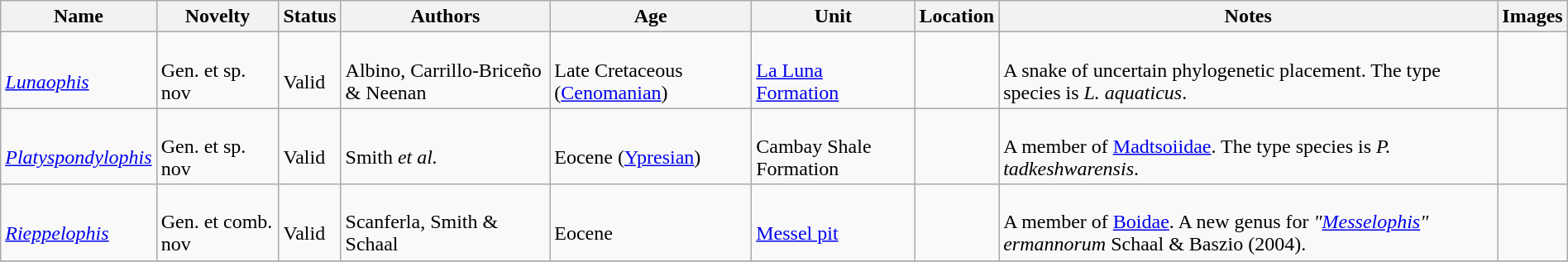<table class="wikitable sortable" align="center" width="100%">
<tr>
<th>Name</th>
<th>Novelty</th>
<th>Status</th>
<th>Authors</th>
<th>Age</th>
<th>Unit</th>
<th>Location</th>
<th>Notes</th>
<th>Images</th>
</tr>
<tr>
<td><br><em><a href='#'>Lunaophis</a></em></td>
<td><br>Gen. et sp. nov</td>
<td><br>Valid</td>
<td><br>Albino, Carrillo-Briceño & Neenan</td>
<td><br>Late Cretaceous (<a href='#'>Cenomanian</a>)</td>
<td><br><a href='#'>La Luna Formation</a></td>
<td><br></td>
<td><br>A snake of uncertain phylogenetic placement. The type species is <em>L. aquaticus</em>.</td>
<td></td>
</tr>
<tr>
<td><br><em><a href='#'>Platyspondylophis</a></em></td>
<td><br>Gen. et sp. nov</td>
<td><br>Valid</td>
<td><br>Smith <em>et al.</em></td>
<td><br>Eocene (<a href='#'>Ypresian</a>)</td>
<td><br>Cambay Shale Formation</td>
<td><br></td>
<td><br>A member of <a href='#'>Madtsoiidae</a>. The type species is <em>P. tadkeshwarensis</em>.</td>
<td></td>
</tr>
<tr>
<td><br><em><a href='#'>Rieppelophis</a></em></td>
<td><br>Gen. et comb. nov</td>
<td><br>Valid</td>
<td><br>Scanferla, Smith & Schaal</td>
<td><br>Eocene</td>
<td><br><a href='#'>Messel pit</a></td>
<td><br></td>
<td><br>A member of <a href='#'>Boidae</a>. A new genus for <em>"<a href='#'>Messelophis</a>" ermannorum</em> Schaal & Baszio (2004).</td>
<td></td>
</tr>
<tr>
</tr>
</table>
